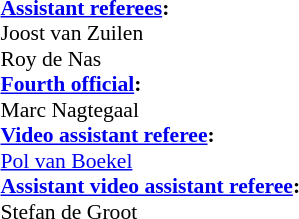<table width=100% style="font-size:90%">
<tr>
<td><br><strong><a href='#'>Assistant referees</a>:</strong>
<br>Joost van Zuilen
<br>Roy de Nas
<br><strong><a href='#'>Fourth official</a>:</strong>
<br>Marc Nagtegaal
<br><strong><a href='#'>Video assistant referee</a>:</strong>
<br><a href='#'>Pol van Boekel</a>
<br><strong><a href='#'>Assistant video assistant referee</a>:</strong>
<br>Stefan de Groot</td>
</tr>
</table>
